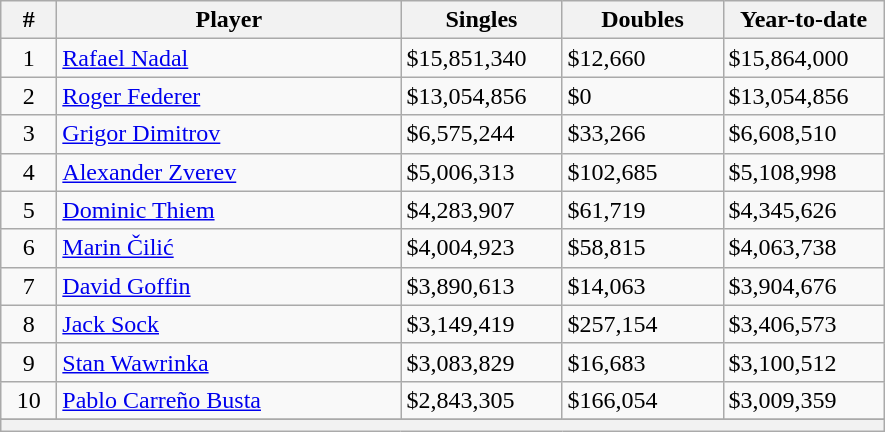<table class="sortable wikitable">
<tr>
<th style="width:30px;">#</th>
<th style="width:222px;">Player</th>
<th style="width:100px;">Singles</th>
<th style="width:100px;">Doubles</th>
<th style="width:100px;">Year-to-date</th>
</tr>
<tr style="text-align:left;">
<td align=center>1</td>
<td style="text-align:left;"> <a href='#'>Rafael Nadal</a></td>
<td>$15,851,340</td>
<td>$12,660</td>
<td>$15,864,000</td>
</tr>
<tr style="text-align:left;">
<td align=center>2</td>
<td style="text-align:left;"> <a href='#'>Roger Federer</a></td>
<td>$13,054,856</td>
<td>$0</td>
<td>$13,054,856</td>
</tr>
<tr style="text-align:left;">
<td align=center>3</td>
<td style="text-align:left;"> <a href='#'>Grigor Dimitrov</a></td>
<td>$6,575,244</td>
<td>$33,266</td>
<td>$6,608,510</td>
</tr>
<tr style="text-align:left;">
<td align=center>4</td>
<td style="text-align:left;"> <a href='#'>Alexander Zverev</a></td>
<td>$5,006,313</td>
<td>$102,685</td>
<td>$5,108,998</td>
</tr>
<tr style="text-align:left;">
<td align=center>5</td>
<td style="text-align:left;"> <a href='#'>Dominic Thiem</a></td>
<td>$4,283,907</td>
<td>$61,719</td>
<td>$4,345,626</td>
</tr>
<tr style="text-align:left;">
<td align=center>6</td>
<td style="text-align:left;"> <a href='#'>Marin Čilić</a></td>
<td>$4,004,923</td>
<td>$58,815</td>
<td>$4,063,738</td>
</tr>
<tr style="text-align:left;">
<td align=center>7</td>
<td style="text-align:left;"> <a href='#'>David Goffin</a></td>
<td>$3,890,613</td>
<td>$14,063</td>
<td>$3,904,676</td>
</tr>
<tr style="text-align:left;">
<td align=center>8</td>
<td style="text-align:left;"> <a href='#'>Jack Sock</a></td>
<td>$3,149,419</td>
<td>$257,154</td>
<td>$3,406,573</td>
</tr>
<tr style="text-align:left;">
<td align=center>9</td>
<td style="text-align:left;"> <a href='#'>Stan Wawrinka</a></td>
<td>$3,083,829</td>
<td>$16,683</td>
<td>$3,100,512</td>
</tr>
<tr style="text-align:left;">
<td align=center>10</td>
<td style="text-align:left;"> <a href='#'>Pablo Carreño Busta</a></td>
<td>$2,843,305</td>
<td>$166,054</td>
<td>$3,009,359</td>
</tr>
<tr style="text-align:left;">
</tr>
<tr class="sortbottom">
<th colspan=7></th>
</tr>
</table>
